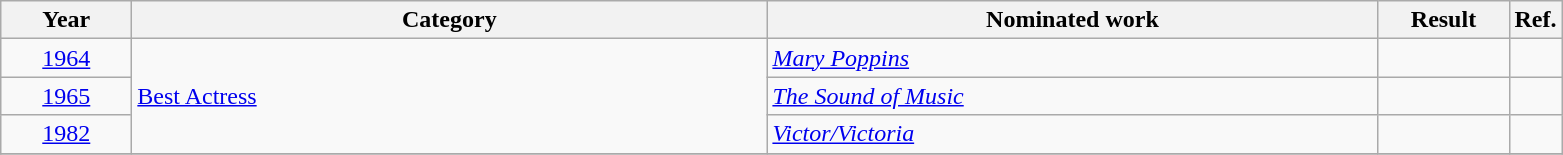<table class=wikitable>
<tr>
<th scope="col" style="width:5em;">Year</th>
<th scope="col" style="width:26em;">Category</th>
<th scope="col" style="width:25em;">Nominated work</th>
<th scope="col" style="width:5em;">Result</th>
<th>Ref.</th>
</tr>
<tr>
<td style="text-align:center;"><a href='#'>1964</a></td>
<td rowspan="3"><a href='#'>Best Actress</a></td>
<td><em><a href='#'>Mary Poppins</a></em></td>
<td></td>
<td style="text-align:center;"></td>
</tr>
<tr>
<td style="text-align:center;"><a href='#'>1965</a></td>
<td><em><a href='#'>The Sound of Music</a></em></td>
<td></td>
<td style="text-align:center;"></td>
</tr>
<tr>
<td style="text-align:center;"><a href='#'>1982</a></td>
<td><em><a href='#'>Victor/Victoria</a></em></td>
<td></td>
<td style="text-align:center;"></td>
</tr>
<tr>
</tr>
</table>
